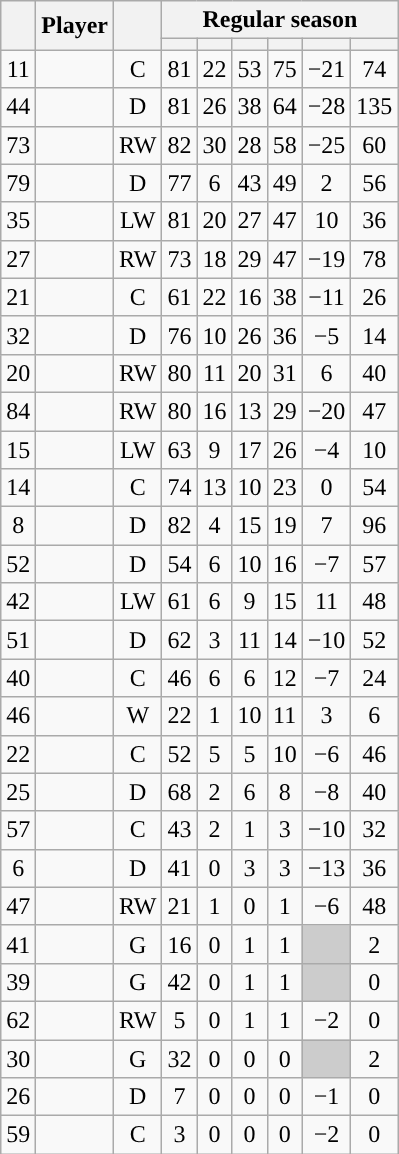<table class="wikitable sortable plainrowheaders" style="text-align:center;">
<tr>
<th scope="col" data-sort-type="number" rowspan="2"></th>
<th scope="col" rowspan="2">Player</th>
<th scope="col" rowspan="2"></th>
<th scope=colgroup colspan=6>Regular season</th>
</tr>
<tr>
<th scope="col" data-sort-type="number"></th>
<th scope="col" data-sort-type="number"></th>
<th scope="col" data-sort-type="number"></th>
<th scope="col" data-sort-type="number"></th>
<th scope="col" data-sort-type="number"></th>
<th scope="col" data-sort-type="number"></th>
</tr>
<tr>
<td scope="row">11</td>
<td align="left"></td>
<td>C</td>
<td>81</td>
<td>22</td>
<td>53</td>
<td>75</td>
<td>−21</td>
<td>74</td>
</tr>
<tr>
<td scope="row">44</td>
<td align="left"></td>
<td>D</td>
<td>81</td>
<td>26</td>
<td>38</td>
<td>64</td>
<td>−28</td>
<td>135</td>
</tr>
<tr>
<td scope="row">73</td>
<td align="left"></td>
<td>RW</td>
<td>82</td>
<td>30</td>
<td>28</td>
<td>58</td>
<td>−25</td>
<td>60</td>
</tr>
<tr>
<td scope="row">79</td>
<td align="left"></td>
<td>D</td>
<td>77</td>
<td>6</td>
<td>43</td>
<td>49</td>
<td>2</td>
<td>56</td>
</tr>
<tr>
<td scope="row">35</td>
<td align="left"></td>
<td>LW</td>
<td>81</td>
<td>20</td>
<td>27</td>
<td>47</td>
<td>10</td>
<td>36</td>
</tr>
<tr>
<td scope="row">27</td>
<td align="left"></td>
<td>RW</td>
<td>73</td>
<td>18</td>
<td>29</td>
<td>47</td>
<td>−19</td>
<td>78</td>
</tr>
<tr>
<td scope="row">21</td>
<td align="left"></td>
<td>C</td>
<td>61</td>
<td>22</td>
<td>16</td>
<td>38</td>
<td>−11</td>
<td>26</td>
</tr>
<tr>
<td scope="row">32</td>
<td align="left"></td>
<td>D</td>
<td>76</td>
<td>10</td>
<td>26</td>
<td>36</td>
<td>−5</td>
<td>14</td>
</tr>
<tr>
<td scope="row">20</td>
<td align="left"></td>
<td>RW</td>
<td>80</td>
<td>11</td>
<td>20</td>
<td>31</td>
<td>6</td>
<td>40</td>
</tr>
<tr>
<td scope="row">84</td>
<td align="left"></td>
<td>RW</td>
<td>80</td>
<td>16</td>
<td>13</td>
<td>29</td>
<td>−20</td>
<td>47</td>
</tr>
<tr>
<td scope="row">15</td>
<td align="left"></td>
<td>LW</td>
<td>63</td>
<td>9</td>
<td>17</td>
<td>26</td>
<td>−4</td>
<td>10</td>
</tr>
<tr>
<td scope="row">14</td>
<td align="left"></td>
<td>C</td>
<td>74</td>
<td>13</td>
<td>10</td>
<td>23</td>
<td>0</td>
<td>54</td>
</tr>
<tr>
<td scope="row">8</td>
<td align="left"></td>
<td>D</td>
<td>82</td>
<td>4</td>
<td>15</td>
<td>19</td>
<td>7</td>
<td>96</td>
</tr>
<tr>
<td scope="row">52</td>
<td align="left"></td>
<td>D</td>
<td>54</td>
<td>6</td>
<td>10</td>
<td>16</td>
<td>−7</td>
<td>57</td>
</tr>
<tr>
<td scope="row">42</td>
<td align="left"></td>
<td>LW</td>
<td>61</td>
<td>6</td>
<td>9</td>
<td>15</td>
<td>11</td>
<td>48</td>
</tr>
<tr>
<td scope="row">51</td>
<td align="left"></td>
<td>D</td>
<td>62</td>
<td>3</td>
<td>11</td>
<td>14</td>
<td>−10</td>
<td>52</td>
</tr>
<tr>
<td scope="row">40</td>
<td align="left"></td>
<td>C</td>
<td>46</td>
<td>6</td>
<td>6</td>
<td>12</td>
<td>−7</td>
<td>24</td>
</tr>
<tr>
<td scope="row">46</td>
<td align="left"></td>
<td>W</td>
<td>22</td>
<td>1</td>
<td>10</td>
<td>11</td>
<td>3</td>
<td>6</td>
</tr>
<tr>
<td scope="row">22</td>
<td align="left"></td>
<td>C</td>
<td>52</td>
<td>5</td>
<td>5</td>
<td>10</td>
<td>−6</td>
<td>46</td>
</tr>
<tr>
<td scope="row">25</td>
<td align="left"></td>
<td>D</td>
<td>68</td>
<td>2</td>
<td>6</td>
<td>8</td>
<td>−8</td>
<td>40</td>
</tr>
<tr>
<td scope="row">57</td>
<td align="left"></td>
<td>C</td>
<td>43</td>
<td>2</td>
<td>1</td>
<td>3</td>
<td>−10</td>
<td>32</td>
</tr>
<tr>
<td scope="row">6</td>
<td align="left"></td>
<td>D</td>
<td>41</td>
<td>0</td>
<td>3</td>
<td>3</td>
<td>−13</td>
<td>36</td>
</tr>
<tr>
<td scope="row">47</td>
<td align="left"></td>
<td>RW</td>
<td>21</td>
<td>1</td>
<td>0</td>
<td>1</td>
<td>−6</td>
<td>48</td>
</tr>
<tr>
<td scope="row">41</td>
<td align="left"></td>
<td>G</td>
<td>16</td>
<td>0</td>
<td>1</td>
<td>1</td>
<td style="background:#ccc"></td>
<td>2</td>
</tr>
<tr>
<td scope="row">39</td>
<td align="left"></td>
<td>G</td>
<td>42</td>
<td>0</td>
<td>1</td>
<td>1</td>
<td style="background:#ccc"></td>
<td>0</td>
</tr>
<tr>
<td scope="row">62</td>
<td align="left"></td>
<td>RW</td>
<td>5</td>
<td>0</td>
<td>1</td>
<td>1</td>
<td>−2</td>
<td>0</td>
</tr>
<tr>
<td scope="row">30</td>
<td align="left"></td>
<td>G</td>
<td>32</td>
<td>0</td>
<td>0</td>
<td>0</td>
<td style="background:#ccc"></td>
<td>2</td>
</tr>
<tr>
<td scope="row">26</td>
<td align="left"></td>
<td>D</td>
<td>7</td>
<td>0</td>
<td>0</td>
<td>0</td>
<td>−1</td>
<td>0</td>
</tr>
<tr>
<td scope="row">59</td>
<td align="left"></td>
<td>C</td>
<td>3</td>
<td>0</td>
<td>0</td>
<td>0</td>
<td>−2</td>
<td>0</td>
</tr>
</table>
